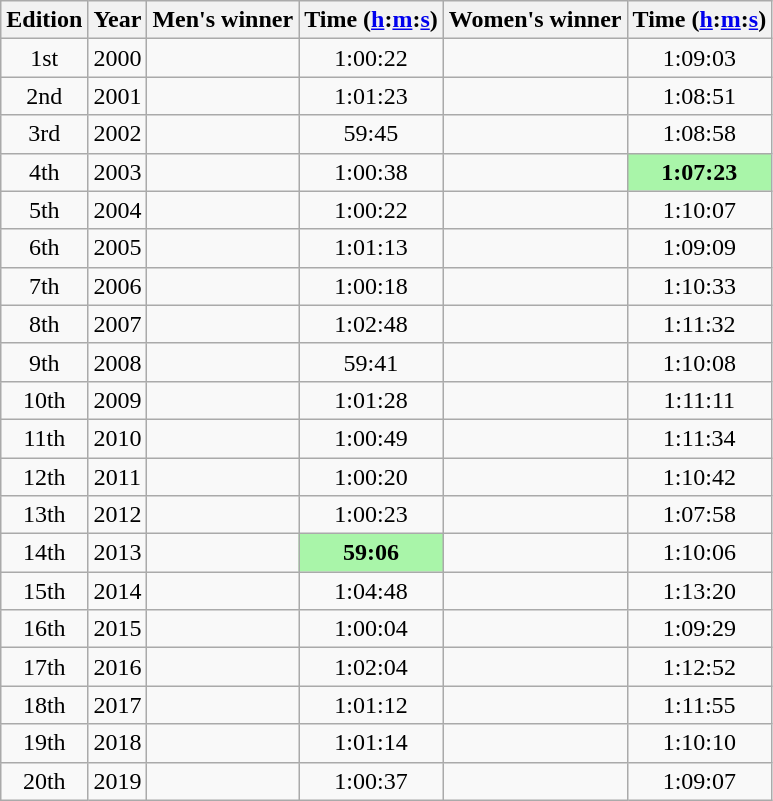<table class="wikitable sortable" style="text-align:center">
<tr>
<th class=unsortable>Edition</th>
<th>Year</th>
<th class=unsortable>Men's winner</th>
<th>Time (<a href='#'>h</a>:<a href='#'>m</a>:<a href='#'>s</a>)</th>
<th class=unsortable>Women's winner</th>
<th>Time (<a href='#'>h</a>:<a href='#'>m</a>:<a href='#'>s</a>)</th>
</tr>
<tr>
<td>1st</td>
<td>2000</td>
<td align=left></td>
<td>1:00:22</td>
<td align=left></td>
<td>1:09:03</td>
</tr>
<tr>
<td>2nd</td>
<td>2001</td>
<td align=left></td>
<td>1:01:23</td>
<td align=left></td>
<td>1:08:51</td>
</tr>
<tr>
<td>3rd</td>
<td>2002</td>
<td align=left></td>
<td> 59:45</td>
<td align=left></td>
<td>1:08:58</td>
</tr>
<tr>
<td>4th</td>
<td>2003</td>
<td align=left></td>
<td>1:00:38</td>
<td align=left></td>
<td bgcolor=#A9F5A9><strong>1:07:23</strong></td>
</tr>
<tr>
<td>5th</td>
<td>2004</td>
<td align=left></td>
<td>1:00:22</td>
<td align=left></td>
<td>1:10:07</td>
</tr>
<tr>
<td>6th</td>
<td>2005</td>
<td align=left></td>
<td>1:01:13</td>
<td align=left></td>
<td>1:09:09</td>
</tr>
<tr>
<td>7th</td>
<td>2006</td>
<td align=left></td>
<td>1:00:18</td>
<td align=left></td>
<td>1:10:33</td>
</tr>
<tr>
<td>8th</td>
<td>2007</td>
<td align=left></td>
<td>1:02:48</td>
<td align=left></td>
<td>1:11:32</td>
</tr>
<tr>
<td>9th</td>
<td>2008</td>
<td align=left></td>
<td> 59:41</td>
<td align=left></td>
<td>1:10:08</td>
</tr>
<tr>
<td>10th</td>
<td>2009</td>
<td align=left></td>
<td>1:01:28</td>
<td align=left></td>
<td>1:11:11</td>
</tr>
<tr>
<td>11th</td>
<td>2010</td>
<td align=left></td>
<td>1:00:49</td>
<td align=left></td>
<td>1:11:34</td>
</tr>
<tr>
<td>12th</td>
<td>2011</td>
<td align=left></td>
<td>1:00:20</td>
<td align=left></td>
<td>1:10:42</td>
</tr>
<tr>
<td>13th</td>
<td>2012</td>
<td align=left></td>
<td>1:00:23</td>
<td align=left></td>
<td>1:07:58</td>
</tr>
<tr>
<td>14th</td>
<td>2013</td>
<td align=left></td>
<td bgcolor=#A9F5A9> <strong>59:06</strong></td>
<td align=left></td>
<td>1:10:06</td>
</tr>
<tr>
<td>15th</td>
<td>2014</td>
<td align=left></td>
<td>1:04:48</td>
<td align=left></td>
<td>1:13:20</td>
</tr>
<tr>
<td>16th</td>
<td>2015</td>
<td align=left></td>
<td>1:00:04</td>
<td align=left></td>
<td>1:09:29</td>
</tr>
<tr>
<td>17th</td>
<td>2016</td>
<td align=left></td>
<td>1:02:04</td>
<td align=left></td>
<td>1:12:52</td>
</tr>
<tr>
<td>18th</td>
<td>2017</td>
<td align=left></td>
<td>1:01:12</td>
<td align=left></td>
<td>1:11:55</td>
</tr>
<tr>
<td>19th</td>
<td>2018</td>
<td align=left></td>
<td>1:01:14</td>
<td align=left></td>
<td>1:10:10</td>
</tr>
<tr>
<td>20th</td>
<td>2019</td>
<td align=left></td>
<td>1:00:37</td>
<td align=left></td>
<td>1:09:07</td>
</tr>
</table>
